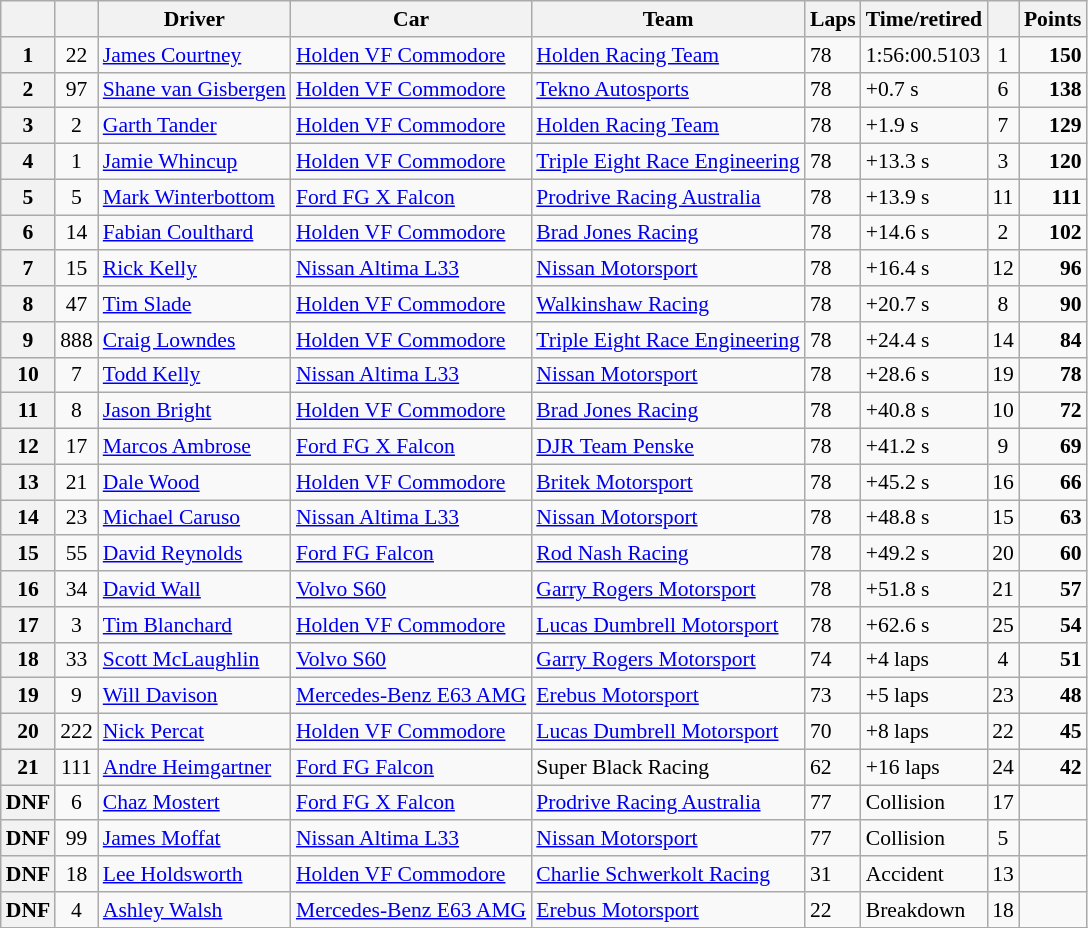<table class="wikitable" style="font-size: 90%">
<tr>
<th></th>
<th></th>
<th>Driver</th>
<th>Car</th>
<th>Team</th>
<th>Laps</th>
<th>Time/retired</th>
<th></th>
<th>Points</th>
</tr>
<tr>
<th>1</th>
<td align="center">22</td>
<td> <a href='#'>James Courtney</a></td>
<td><a href='#'>Holden VF Commodore</a></td>
<td><a href='#'>Holden Racing Team</a></td>
<td>78</td>
<td>1:56:00.5103</td>
<td align="center">1</td>
<td align="right"><strong>150</strong></td>
</tr>
<tr>
<th>2</th>
<td align="center">97</td>
<td> <a href='#'>Shane van Gisbergen</a></td>
<td><a href='#'>Holden VF Commodore</a></td>
<td><a href='#'>Tekno Autosports</a></td>
<td>78</td>
<td>+0.7 s</td>
<td align="center">6</td>
<td align="right"><strong>138</strong></td>
</tr>
<tr>
<th>3</th>
<td align="center">2</td>
<td> <a href='#'>Garth Tander</a></td>
<td><a href='#'>Holden VF Commodore</a></td>
<td><a href='#'>Holden Racing Team</a></td>
<td>78</td>
<td>+1.9 s</td>
<td align="center">7</td>
<td align="right"><strong>129</strong></td>
</tr>
<tr>
<th>4</th>
<td align="center">1</td>
<td> <a href='#'>Jamie Whincup</a></td>
<td><a href='#'>Holden VF Commodore</a></td>
<td><a href='#'>Triple Eight Race Engineering</a></td>
<td>78</td>
<td>+13.3 s</td>
<td align="center">3</td>
<td align="right"><strong>120</strong></td>
</tr>
<tr>
<th>5</th>
<td align="center">5</td>
<td> <a href='#'>Mark Winterbottom</a></td>
<td><a href='#'>Ford FG X Falcon</a></td>
<td><a href='#'>Prodrive Racing Australia</a></td>
<td>78</td>
<td>+13.9 s</td>
<td align="center">11</td>
<td align="right"><strong>111</strong></td>
</tr>
<tr>
<th>6</th>
<td align="center">14</td>
<td> <a href='#'>Fabian Coulthard</a></td>
<td><a href='#'>Holden VF Commodore</a></td>
<td><a href='#'>Brad Jones Racing</a></td>
<td>78</td>
<td>+14.6 s</td>
<td align="center">2</td>
<td align="right"><strong>102</strong></td>
</tr>
<tr>
<th>7</th>
<td align="center">15</td>
<td> <a href='#'>Rick Kelly</a></td>
<td><a href='#'>Nissan Altima L33</a></td>
<td><a href='#'>Nissan Motorsport</a></td>
<td>78</td>
<td>+16.4 s</td>
<td align="center">12</td>
<td align="right"><strong>96</strong></td>
</tr>
<tr>
<th>8</th>
<td align="center">47</td>
<td> <a href='#'>Tim Slade</a></td>
<td><a href='#'>Holden VF Commodore</a></td>
<td><a href='#'>Walkinshaw Racing</a></td>
<td>78</td>
<td>+20.7 s</td>
<td align="center">8</td>
<td align="right"><strong>90</strong></td>
</tr>
<tr>
<th>9</th>
<td align="center">888</td>
<td> <a href='#'>Craig Lowndes</a></td>
<td><a href='#'>Holden VF Commodore</a></td>
<td><a href='#'>Triple Eight Race Engineering</a></td>
<td>78</td>
<td>+24.4 s</td>
<td align="center">14</td>
<td align="right"><strong>84</strong></td>
</tr>
<tr>
<th>10</th>
<td align="center">7</td>
<td> <a href='#'>Todd Kelly</a></td>
<td><a href='#'>Nissan Altima L33</a></td>
<td><a href='#'>Nissan Motorsport</a></td>
<td>78</td>
<td>+28.6 s</td>
<td align="center">19</td>
<td align="right"><strong>78</strong></td>
</tr>
<tr>
<th>11</th>
<td align="center">8</td>
<td> <a href='#'>Jason Bright</a></td>
<td><a href='#'>Holden VF Commodore</a></td>
<td><a href='#'>Brad Jones Racing</a></td>
<td>78</td>
<td>+40.8 s</td>
<td align="center">10</td>
<td align="right"><strong>72</strong></td>
</tr>
<tr>
<th>12</th>
<td align="center">17</td>
<td> <a href='#'>Marcos Ambrose</a></td>
<td><a href='#'>Ford FG X Falcon</a></td>
<td><a href='#'>DJR Team Penske</a></td>
<td>78</td>
<td>+41.2 s</td>
<td align="center">9</td>
<td align="right"><strong>69</strong></td>
</tr>
<tr>
<th>13</th>
<td align="center">21</td>
<td> <a href='#'>Dale Wood</a></td>
<td><a href='#'>Holden VF Commodore</a></td>
<td><a href='#'>Britek Motorsport</a></td>
<td>78</td>
<td>+45.2 s</td>
<td align="center">16</td>
<td align="right"><strong>66</strong></td>
</tr>
<tr>
<th>14</th>
<td align="center">23</td>
<td> <a href='#'>Michael Caruso</a></td>
<td><a href='#'>Nissan Altima L33</a></td>
<td><a href='#'>Nissan Motorsport</a></td>
<td>78</td>
<td>+48.8 s</td>
<td align="center">15</td>
<td align="right"><strong>63</strong></td>
</tr>
<tr>
<th>15</th>
<td align="center">55</td>
<td> <a href='#'>David Reynolds</a></td>
<td><a href='#'>Ford FG Falcon</a></td>
<td><a href='#'>Rod Nash Racing</a></td>
<td>78</td>
<td>+49.2 s</td>
<td align="center">20</td>
<td align="right"><strong>60</strong></td>
</tr>
<tr>
<th>16</th>
<td align="center">34</td>
<td> <a href='#'>David Wall</a></td>
<td><a href='#'>Volvo S60</a></td>
<td><a href='#'>Garry Rogers Motorsport</a></td>
<td>78</td>
<td>+51.8 s</td>
<td align="center">21</td>
<td align="right"><strong>57</strong></td>
</tr>
<tr>
<th>17</th>
<td align="center">3</td>
<td> <a href='#'>Tim Blanchard</a></td>
<td><a href='#'>Holden VF Commodore</a></td>
<td><a href='#'>Lucas Dumbrell Motorsport</a></td>
<td>78</td>
<td>+62.6 s</td>
<td align="center">25</td>
<td align="right"><strong>54</strong></td>
</tr>
<tr>
<th>18</th>
<td align="center">33</td>
<td> <a href='#'>Scott McLaughlin</a></td>
<td><a href='#'>Volvo S60</a></td>
<td><a href='#'>Garry Rogers Motorsport</a></td>
<td>74</td>
<td>+4 laps</td>
<td align="center">4</td>
<td align="right"><strong>51</strong></td>
</tr>
<tr>
<th>19</th>
<td align="center">9</td>
<td> <a href='#'>Will Davison</a></td>
<td><a href='#'>Mercedes-Benz E63 AMG</a></td>
<td><a href='#'>Erebus Motorsport</a></td>
<td>73</td>
<td>+5 laps</td>
<td align="center">23</td>
<td align="right"><strong>48</strong></td>
</tr>
<tr>
<th>20</th>
<td align="center">222</td>
<td> <a href='#'>Nick Percat</a></td>
<td><a href='#'>Holden VF Commodore</a></td>
<td><a href='#'>Lucas Dumbrell Motorsport</a></td>
<td>70</td>
<td>+8 laps</td>
<td align="center">22</td>
<td align="right"><strong>45</strong></td>
</tr>
<tr>
<th>21</th>
<td align="center">111</td>
<td> <a href='#'>Andre Heimgartner</a></td>
<td><a href='#'>Ford FG Falcon</a></td>
<td>Super Black Racing</td>
<td>62</td>
<td>+16 laps</td>
<td align="center">24</td>
<td align="right"><strong>42</strong></td>
</tr>
<tr>
<th>DNF</th>
<td align="center">6</td>
<td> <a href='#'>Chaz Mostert</a></td>
<td><a href='#'>Ford FG X Falcon</a></td>
<td><a href='#'>Prodrive Racing Australia</a></td>
<td>77</td>
<td>Collision</td>
<td align="center">17</td>
<td></td>
</tr>
<tr>
<th>DNF</th>
<td align="center">99</td>
<td> <a href='#'>James Moffat</a></td>
<td><a href='#'>Nissan Altima L33</a></td>
<td><a href='#'>Nissan Motorsport</a></td>
<td>77</td>
<td>Collision</td>
<td align="center">5</td>
<td></td>
</tr>
<tr>
<th>DNF</th>
<td align="center">18</td>
<td> <a href='#'>Lee Holdsworth</a></td>
<td><a href='#'>Holden VF Commodore</a></td>
<td><a href='#'>Charlie Schwerkolt Racing</a></td>
<td>31</td>
<td>Accident</td>
<td align="center">13</td>
<td></td>
</tr>
<tr>
<th>DNF</th>
<td align="center">4</td>
<td> <a href='#'>Ashley Walsh</a></td>
<td><a href='#'>Mercedes-Benz E63 AMG</a></td>
<td><a href='#'>Erebus Motorsport</a></td>
<td>22</td>
<td>Breakdown</td>
<td align="center">18</td>
<td></td>
</tr>
<tr>
</tr>
</table>
